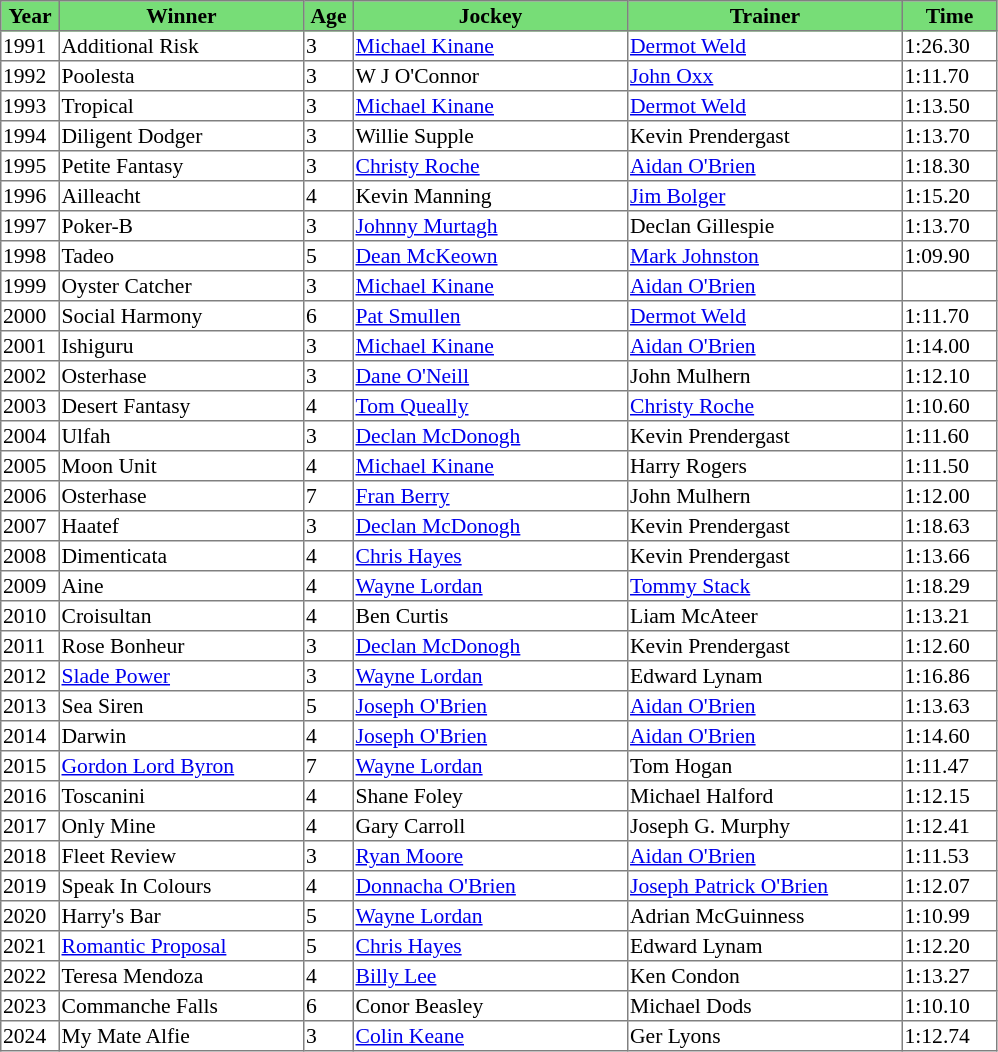<table class = "sortable" | border="1" style="border-collapse: collapse; font-size:90%">
<tr bgcolor="#77dd77" align="center">
<th style="width:36px"><strong>Year</strong></th>
<th style="width:160px"><strong>Winner</strong></th>
<th style="width:30px"><strong>Age</strong></th>
<th style="width:180px"><strong>Jockey</strong></th>
<th style="width:180px"><strong>Trainer</strong></th>
<th style="width:60px"><strong>Time</strong></th>
</tr>
<tr>
<td>1991</td>
<td>Additional Risk</td>
<td>3</td>
<td><a href='#'>Michael Kinane</a></td>
<td><a href='#'>Dermot Weld</a></td>
<td>1:26.30</td>
</tr>
<tr>
<td>1992</td>
<td>Poolesta</td>
<td>3</td>
<td>W J O'Connor</td>
<td><a href='#'>John Oxx</a></td>
<td>1:11.70</td>
</tr>
<tr>
<td>1993</td>
<td>Tropical</td>
<td>3</td>
<td><a href='#'>Michael Kinane</a></td>
<td><a href='#'>Dermot Weld</a></td>
<td>1:13.50</td>
</tr>
<tr>
<td>1994</td>
<td>Diligent Dodger</td>
<td>3</td>
<td>Willie Supple</td>
<td>Kevin Prendergast</td>
<td>1:13.70</td>
</tr>
<tr>
<td>1995</td>
<td>Petite Fantasy</td>
<td>3</td>
<td><a href='#'>Christy Roche</a></td>
<td><a href='#'>Aidan O'Brien</a></td>
<td>1:18.30</td>
</tr>
<tr>
<td>1996</td>
<td>Ailleacht</td>
<td>4</td>
<td>Kevin Manning</td>
<td><a href='#'>Jim Bolger</a></td>
<td>1:15.20</td>
</tr>
<tr>
<td>1997</td>
<td>Poker-B</td>
<td>3</td>
<td><a href='#'>Johnny Murtagh</a></td>
<td>Declan Gillespie</td>
<td>1:13.70</td>
</tr>
<tr>
<td>1998</td>
<td>Tadeo</td>
<td>5</td>
<td><a href='#'>Dean McKeown</a></td>
<td><a href='#'>Mark Johnston</a></td>
<td>1:09.90</td>
</tr>
<tr>
<td>1999</td>
<td>Oyster Catcher</td>
<td>3</td>
<td><a href='#'>Michael Kinane</a></td>
<td><a href='#'>Aidan O'Brien</a></td>
<td></td>
</tr>
<tr>
<td>2000</td>
<td>Social Harmony</td>
<td>6</td>
<td><a href='#'>Pat Smullen</a></td>
<td><a href='#'>Dermot Weld</a></td>
<td>1:11.70</td>
</tr>
<tr>
<td>2001</td>
<td>Ishiguru</td>
<td>3</td>
<td><a href='#'>Michael Kinane</a></td>
<td><a href='#'>Aidan O'Brien</a></td>
<td>1:14.00</td>
</tr>
<tr>
<td>2002</td>
<td>Osterhase</td>
<td>3</td>
<td><a href='#'>Dane O'Neill</a></td>
<td>John Mulhern</td>
<td>1:12.10</td>
</tr>
<tr>
<td>2003</td>
<td>Desert Fantasy</td>
<td>4</td>
<td><a href='#'>Tom Queally</a></td>
<td><a href='#'>Christy Roche</a></td>
<td>1:10.60</td>
</tr>
<tr>
<td>2004</td>
<td>Ulfah</td>
<td>3</td>
<td><a href='#'>Declan McDonogh</a></td>
<td>Kevin Prendergast</td>
<td>1:11.60</td>
</tr>
<tr>
<td>2005</td>
<td>Moon Unit</td>
<td>4</td>
<td><a href='#'>Michael Kinane</a></td>
<td>Harry Rogers</td>
<td>1:11.50</td>
</tr>
<tr>
<td>2006</td>
<td>Osterhase</td>
<td>7</td>
<td><a href='#'>Fran Berry</a></td>
<td>John Mulhern</td>
<td>1:12.00</td>
</tr>
<tr>
<td>2007</td>
<td>Haatef</td>
<td>3</td>
<td><a href='#'>Declan McDonogh</a></td>
<td>Kevin Prendergast</td>
<td>1:18.63</td>
</tr>
<tr>
<td>2008</td>
<td>Dimenticata</td>
<td>4</td>
<td><a href='#'>Chris Hayes</a></td>
<td>Kevin Prendergast</td>
<td>1:13.66</td>
</tr>
<tr>
<td>2009</td>
<td>Aine</td>
<td>4</td>
<td><a href='#'>Wayne Lordan</a></td>
<td><a href='#'>Tommy Stack</a></td>
<td>1:18.29</td>
</tr>
<tr>
<td>2010</td>
<td>Croisultan</td>
<td>4</td>
<td>Ben Curtis</td>
<td>Liam McAteer</td>
<td>1:13.21</td>
</tr>
<tr>
<td>2011</td>
<td>Rose Bonheur</td>
<td>3</td>
<td><a href='#'>Declan McDonogh</a></td>
<td>Kevin Prendergast</td>
<td>1:12.60</td>
</tr>
<tr>
<td>2012</td>
<td><a href='#'>Slade Power</a></td>
<td>3</td>
<td><a href='#'>Wayne Lordan</a></td>
<td>Edward Lynam</td>
<td>1:16.86</td>
</tr>
<tr>
<td>2013</td>
<td>Sea Siren</td>
<td>5</td>
<td><a href='#'>Joseph O'Brien</a></td>
<td><a href='#'>Aidan O'Brien</a></td>
<td>1:13.63</td>
</tr>
<tr>
<td>2014</td>
<td>Darwin</td>
<td>4</td>
<td><a href='#'>Joseph O'Brien</a></td>
<td><a href='#'>Aidan O'Brien</a></td>
<td>1:14.60</td>
</tr>
<tr>
<td>2015</td>
<td><a href='#'>Gordon Lord Byron</a></td>
<td>7</td>
<td><a href='#'>Wayne Lordan</a></td>
<td>Tom Hogan</td>
<td>1:11.47</td>
</tr>
<tr>
<td>2016</td>
<td>Toscanini</td>
<td>4</td>
<td>Shane Foley</td>
<td>Michael Halford</td>
<td>1:12.15</td>
</tr>
<tr>
<td>2017</td>
<td>Only Mine</td>
<td>4</td>
<td>Gary Carroll</td>
<td>Joseph G. Murphy</td>
<td>1:12.41</td>
</tr>
<tr>
<td>2018</td>
<td>Fleet Review</td>
<td>3</td>
<td><a href='#'>Ryan Moore</a></td>
<td><a href='#'>Aidan O'Brien</a></td>
<td>1:11.53</td>
</tr>
<tr>
<td>2019</td>
<td>Speak In Colours</td>
<td>4</td>
<td><a href='#'>Donnacha O'Brien</a></td>
<td><a href='#'>Joseph Patrick O'Brien</a></td>
<td>1:12.07</td>
</tr>
<tr>
<td>2020</td>
<td>Harry's Bar</td>
<td>5</td>
<td><a href='#'>Wayne Lordan</a></td>
<td>Adrian McGuinness</td>
<td>1:10.99</td>
</tr>
<tr>
<td>2021</td>
<td><a href='#'>Romantic Proposal</a></td>
<td>5</td>
<td><a href='#'>Chris Hayes</a></td>
<td>Edward Lynam</td>
<td>1:12.20</td>
</tr>
<tr>
<td>2022</td>
<td>Teresa Mendoza</td>
<td>4</td>
<td><a href='#'>Billy Lee</a></td>
<td>Ken Condon</td>
<td>1:13.27</td>
</tr>
<tr>
<td>2023</td>
<td>Commanche Falls</td>
<td>6</td>
<td>Conor Beasley</td>
<td>Michael Dods</td>
<td>1:10.10</td>
</tr>
<tr>
<td>2024</td>
<td>My Mate Alfie</td>
<td>3</td>
<td><a href='#'>Colin Keane</a></td>
<td>Ger Lyons</td>
<td>1:12.74</td>
</tr>
</table>
